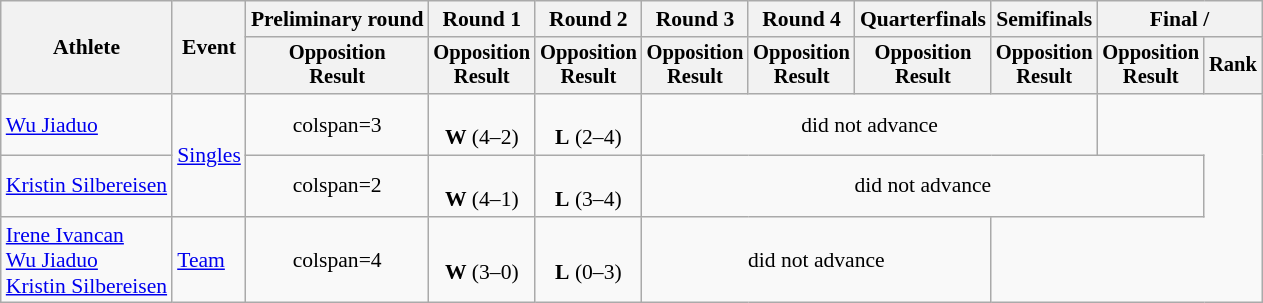<table class="wikitable" style="font-size:90%">
<tr>
<th rowspan=2>Athlete</th>
<th rowspan=2>Event</th>
<th>Preliminary round</th>
<th>Round 1</th>
<th>Round 2</th>
<th>Round 3</th>
<th>Round 4</th>
<th>Quarterfinals</th>
<th>Semifinals</th>
<th colspan=2>Final / </th>
</tr>
<tr style="font-size:95%">
<th>Opposition<br>Result</th>
<th>Opposition<br>Result</th>
<th>Opposition<br>Result</th>
<th>Opposition<br>Result</th>
<th>Opposition<br>Result</th>
<th>Opposition<br>Result</th>
<th>Opposition<br>Result</th>
<th>Opposition<br>Result</th>
<th>Rank</th>
</tr>
<tr align=center>
<td align=left><a href='#'>Wu Jiaduo</a></td>
<td align=left rowspan=2><a href='#'>Singles</a></td>
<td>colspan=3 </td>
<td><br><strong>W</strong> (4–2)</td>
<td><br><strong>L</strong> (2–4)</td>
<td colspan=4>did not advance</td>
</tr>
<tr align=center>
<td align=left><a href='#'>Kristin Silbereisen</a></td>
<td>colspan=2 </td>
<td><br><strong>W</strong> (4–1)</td>
<td><br><strong>L</strong> (3–4)</td>
<td colspan=5>did not advance</td>
</tr>
<tr align=center>
<td align=left><a href='#'>Irene Ivancan</a><br><a href='#'>Wu Jiaduo</a><br><a href='#'>Kristin Silbereisen</a></td>
<td align=left><a href='#'>Team</a></td>
<td>colspan=4 </td>
<td><br><strong>W</strong> (3–0)</td>
<td><br><strong>L</strong> (0–3)</td>
<td colspan=3>did not advance</td>
</tr>
</table>
